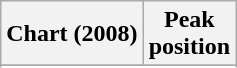<table class="wikitable sortable plainrowheaders">
<tr>
<th>Chart (2008)</th>
<th>Peak<br>position</th>
</tr>
<tr>
</tr>
<tr>
</tr>
<tr>
</tr>
<tr>
</tr>
<tr>
</tr>
</table>
